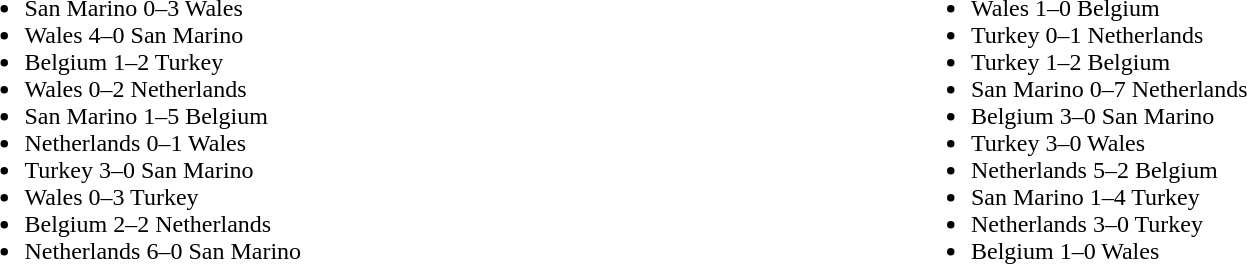<table width=100%>
<tr>
<td valign="middle" align=left width=50%><br><ul><li>San Marino 0–3 Wales</li><li>Wales 4–0 San Marino</li><li>Belgium 1–2 Turkey</li><li>Wales 0–2 Netherlands</li><li>San Marino 1–5 Belgium</li><li>Netherlands 0–1 Wales</li><li>Turkey 3–0 San Marino</li><li>Wales 0–3 Turkey</li><li>Belgium 2–2 Netherlands</li><li>Netherlands 6–0 San Marino</li></ul></td>
<td valign="middle" align=left width=50%><br><ul><li>Wales 1–0 Belgium</li><li>Turkey 0–1 Netherlands</li><li>Turkey 1–2 Belgium</li><li>San Marino 0–7 Netherlands</li><li>Belgium 3–0 San Marino</li><li>Turkey 3–0 Wales</li><li>Netherlands 5–2 Belgium</li><li>San Marino 1–4 Turkey</li><li>Netherlands 3–0 Turkey</li><li>Belgium 1–0 Wales</li></ul></td>
</tr>
</table>
